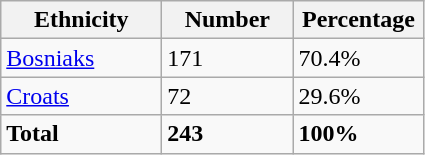<table class="wikitable">
<tr>
<th width="100px">Ethnicity</th>
<th width="80px">Number</th>
<th width="80px">Percentage</th>
</tr>
<tr>
<td><a href='#'>Bosniaks</a></td>
<td>171</td>
<td>70.4%</td>
</tr>
<tr>
<td><a href='#'>Croats</a></td>
<td>72</td>
<td>29.6%</td>
</tr>
<tr>
<td><strong>Total</strong></td>
<td><strong>243</strong></td>
<td><strong>100%</strong></td>
</tr>
</table>
